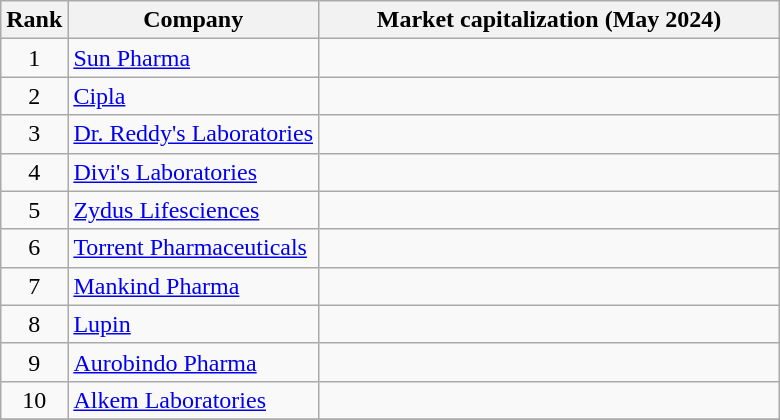<table class="wikitable sortable plainrowheaders">
<tr>
<th>Rank</th>
<th>Company</th>
<th width=300>Market capitalization (May 2024)</th>
</tr>
<tr>
<td align=center>1</td>
<td><a href='#'>Sun Pharma</a></td>
<td align=right></td>
</tr>
<tr>
<td align=center>2</td>
<td><a href='#'>Cipla</a></td>
<td align=right></td>
</tr>
<tr>
<td align=center>3</td>
<td><a href='#'>Dr. Reddy's Laboratories</a></td>
<td align=right></td>
</tr>
<tr>
<td align=center>4</td>
<td><a href='#'>Divi's Laboratories</a></td>
<td align="right"></td>
</tr>
<tr>
<td align=center>5</td>
<td><a href='#'>Zydus Lifesciences</a></td>
<td align="right"></td>
</tr>
<tr>
<td align="center">6</td>
<td><a href='#'>Torrent Pharmaceuticals</a></td>
<td align="right"></td>
</tr>
<tr>
<td align="center">7</td>
<td><a href='#'>Mankind Pharma</a></td>
<td style="text-align:right;"></td>
</tr>
<tr>
<td align="center">8</td>
<td><a href='#'>Lupin</a></td>
<td align="right"></td>
</tr>
<tr>
<td align="center">9</td>
<td><a href='#'>Aurobindo Pharma</a></td>
<td align="right"></td>
</tr>
<tr>
<td align="center">10</td>
<td><a href='#'>Alkem Laboratories</a></td>
<td style="text-align:right;"></td>
</tr>
<tr>
</tr>
</table>
